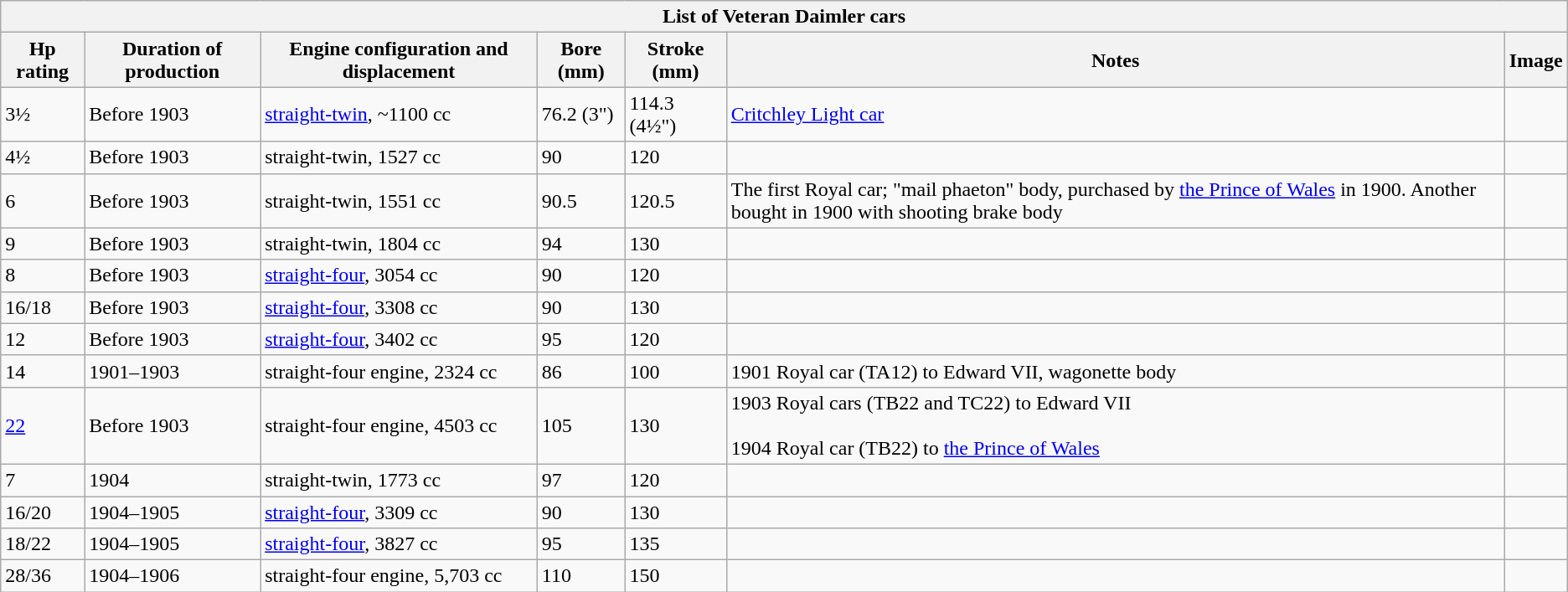<table class="wikitable">
<tr>
<th colspan=10>List of Veteran Daimler cars</th>
</tr>
<tr>
<th>Hp rating</th>
<th>Duration of production</th>
<th>Engine configuration and displacement</th>
<th>Bore (mm)</th>
<th>Stroke (mm)</th>
<th>Notes</th>
<th>Image</th>
</tr>
<tr>
<td>3½</td>
<td>Before 1903</td>
<td><a href='#'>straight-twin</a>, ~1100 cc</td>
<td>76.2 (3")</td>
<td>114.3 (4½")</td>
<td><a href='#'>Critchley Light car</a></td>
<td></td>
</tr>
<tr>
<td>4½</td>
<td>Before 1903</td>
<td>straight-twin, 1527 cc</td>
<td>90</td>
<td>120</td>
<td></td>
<td></td>
</tr>
<tr>
<td>6</td>
<td>Before 1903</td>
<td>straight-twin, 1551 cc</td>
<td>90.5</td>
<td>120.5</td>
<td>The first Royal car; "mail phaeton" body, purchased by <a href='#'>the Prince of Wales</a> in 1900. Another bought in 1900 with shooting brake body</td>
<td></td>
</tr>
<tr>
<td>9</td>
<td>Before 1903</td>
<td>straight-twin, 1804 cc</td>
<td>94</td>
<td>130</td>
<td></td>
<td></td>
</tr>
<tr>
<td>8</td>
<td>Before 1903</td>
<td><a href='#'>straight-four</a>, 3054 cc</td>
<td>90</td>
<td>120</td>
<td></td>
<td></td>
</tr>
<tr>
<td>16/18</td>
<td>Before 1903</td>
<td><a href='#'>straight-four</a>, 3308 cc</td>
<td>90</td>
<td>130</td>
<td></td>
<td></td>
</tr>
<tr>
<td>12</td>
<td>Before 1903</td>
<td><a href='#'>straight-four</a>, 3402 cc</td>
<td>95</td>
<td>120</td>
<td></td>
<td></td>
</tr>
<tr>
<td>14</td>
<td>1901–1903</td>
<td>straight-four engine, 2324 cc</td>
<td>86</td>
<td>100</td>
<td>1901 Royal car (TA12) to Edward VII, wagonette body</td>
<td></td>
</tr>
<tr>
<td><a href='#'>22</a></td>
<td>Before 1903</td>
<td>straight-four engine, 4503 cc</td>
<td>105</td>
<td>130</td>
<td>1903 Royal cars (TB22 and TC22) to Edward VII<br><br>1904 Royal car (TB22) to <a href='#'>the Prince of Wales</a></td>
<td></td>
</tr>
<tr>
<td>7</td>
<td>1904</td>
<td>straight-twin, 1773 cc</td>
<td>97</td>
<td>120</td>
<td></td>
<td></td>
</tr>
<tr>
<td>16/20</td>
<td>1904–1905</td>
<td><a href='#'>straight-four</a>, 3309 cc</td>
<td>90</td>
<td>130</td>
<td></td>
<td></td>
</tr>
<tr>
<td>18/22</td>
<td>1904–1905</td>
<td><a href='#'>straight-four</a>, 3827 cc</td>
<td>95</td>
<td>135</td>
<td></td>
<td></td>
</tr>
<tr>
<td>28/36</td>
<td>1904–1906</td>
<td>straight-four engine, 5,703 cc</td>
<td>110</td>
<td>150</td>
<td></td>
<td></td>
</tr>
</table>
